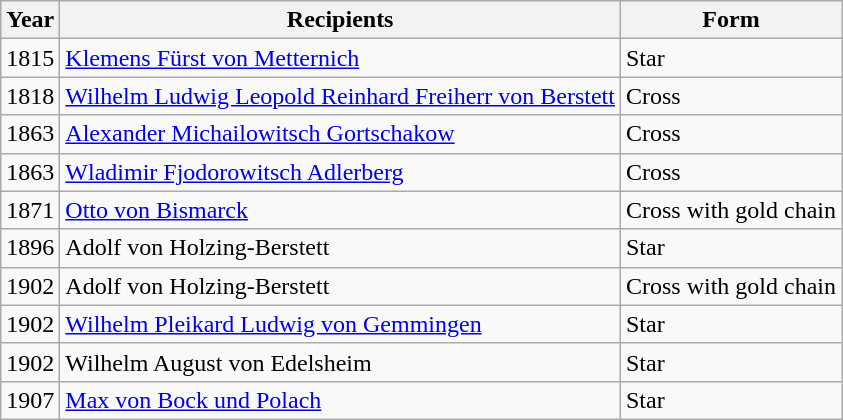<table class="wikitable">
<tr>
<th>Year</th>
<th>Recipients</th>
<th>Form</th>
</tr>
<tr>
<td>1815</td>
<td><a href='#'>Klemens Fürst von Metternich</a></td>
<td>Star</td>
</tr>
<tr>
<td>1818</td>
<td><a href='#'>Wilhelm Ludwig Leopold Reinhard Freiherr von Berstett</a></td>
<td>Cross</td>
</tr>
<tr>
<td>1863</td>
<td><a href='#'>Alexander Michailowitsch Gortschakow</a></td>
<td>Cross</td>
</tr>
<tr>
<td>1863</td>
<td><a href='#'>Wladimir Fjodorowitsch Adlerberg</a></td>
<td>Cross</td>
</tr>
<tr>
<td>1871</td>
<td><a href='#'>Otto von Bismarck</a></td>
<td>Cross with gold chain</td>
</tr>
<tr>
<td>1896</td>
<td>Adolf von Holzing-Berstett</td>
<td>Star</td>
</tr>
<tr>
<td>1902</td>
<td>Adolf von Holzing-Berstett</td>
<td>Cross with gold chain</td>
</tr>
<tr>
<td>1902</td>
<td><a href='#'>Wilhelm Pleikard Ludwig von Gemmingen</a></td>
<td>Star</td>
</tr>
<tr>
<td>1902</td>
<td>Wilhelm August von Edelsheim</td>
<td>Star</td>
</tr>
<tr>
<td>1907</td>
<td><a href='#'>Max von Bock und Polach</a></td>
<td>Star</td>
</tr>
</table>
